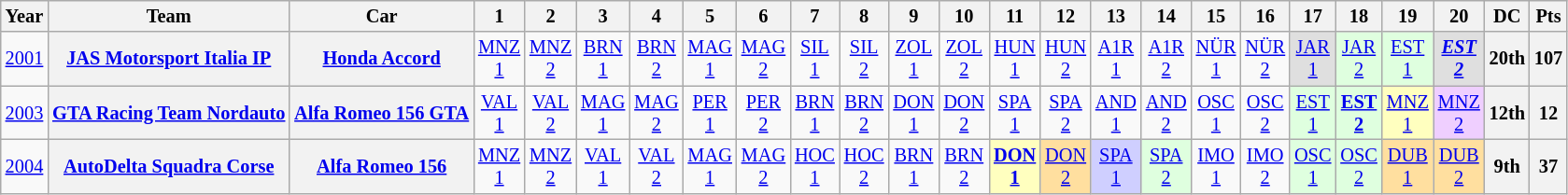<table class="wikitable" style="text-align:center; font-size:85%">
<tr>
<th>Year</th>
<th>Team</th>
<th>Car</th>
<th>1</th>
<th>2</th>
<th>3</th>
<th>4</th>
<th>5</th>
<th>6</th>
<th>7</th>
<th>8</th>
<th>9</th>
<th>10</th>
<th>11</th>
<th>12</th>
<th>13</th>
<th>14</th>
<th>15</th>
<th>16</th>
<th>17</th>
<th>18</th>
<th>19</th>
<th>20</th>
<th>DC</th>
<th>Pts</th>
</tr>
<tr>
<td><a href='#'>2001</a></td>
<th nowrap><a href='#'>JAS Motorsport Italia IP</a></th>
<th nowrap><a href='#'>Honda Accord</a></th>
<td><a href='#'>MNZ<br>1</a></td>
<td><a href='#'>MNZ<br>2</a></td>
<td><a href='#'>BRN<br>1</a></td>
<td><a href='#'>BRN<br>2</a></td>
<td><a href='#'>MAG<br>1</a></td>
<td><a href='#'>MAG<br>2</a></td>
<td><a href='#'>SIL<br>1</a></td>
<td><a href='#'>SIL<br>2</a></td>
<td><a href='#'>ZOL<br>1</a></td>
<td><a href='#'>ZOL<br>2</a></td>
<td><a href='#'>HUN<br>1</a></td>
<td><a href='#'>HUN<br>2</a></td>
<td><a href='#'>A1R<br>1</a></td>
<td><a href='#'>A1R<br>2</a></td>
<td><a href='#'>NÜR<br>1</a></td>
<td><a href='#'>NÜR<br>2</a></td>
<td style="background:#DFDFDF;"><a href='#'>JAR<br>1</a><br></td>
<td style="background:#DFFFDF;"><a href='#'>JAR<br>2</a><br></td>
<td style="background:#DFFFDF;"><a href='#'>EST<br>1</a><br></td>
<td style="background:#DFDFDF;"><strong><em><a href='#'>EST<br>2</a></em></strong><br></td>
<th>20th</th>
<th>107</th>
</tr>
<tr>
<td><a href='#'>2003</a></td>
<th nowrap><a href='#'>GTA Racing Team Nordauto</a></th>
<th nowrap><a href='#'>Alfa Romeo 156 GTA</a></th>
<td><a href='#'>VAL<br>1</a></td>
<td><a href='#'>VAL<br>2</a></td>
<td><a href='#'>MAG<br>1</a></td>
<td><a href='#'>MAG<br>2</a></td>
<td><a href='#'>PER<br>1</a></td>
<td><a href='#'>PER<br>2</a></td>
<td><a href='#'>BRN<br>1</a></td>
<td><a href='#'>BRN<br>2</a></td>
<td><a href='#'>DON<br>1</a></td>
<td><a href='#'>DON<br>2</a></td>
<td><a href='#'>SPA<br>1</a></td>
<td><a href='#'>SPA<br>2</a></td>
<td><a href='#'>AND<br>1</a></td>
<td><a href='#'>AND<br>2</a></td>
<td><a href='#'>OSC<br>1</a></td>
<td><a href='#'>OSC<br>2</a></td>
<td style="background:#DFFFDF;"><a href='#'>EST<br>1</a><br></td>
<td style="background:#DFFFDF;"><strong><a href='#'>EST<br>2</a></strong><br></td>
<td style="background:#FFFFBF;"><a href='#'>MNZ<br>1</a><br></td>
<td style="background:#EFCFFF;"><a href='#'>MNZ<br>2</a><br></td>
<th>12th</th>
<th>12</th>
</tr>
<tr>
<td><a href='#'>2004</a></td>
<th nowrap><a href='#'>AutoDelta Squadra Corse</a></th>
<th nowrap><a href='#'>Alfa Romeo 156</a></th>
<td><a href='#'>MNZ<br>1</a></td>
<td><a href='#'>MNZ<br>2</a></td>
<td><a href='#'>VAL<br>1</a></td>
<td><a href='#'>VAL<br>2</a></td>
<td><a href='#'>MAG<br>1</a></td>
<td><a href='#'>MAG<br>2</a></td>
<td><a href='#'>HOC<br>1</a></td>
<td><a href='#'>HOC<br>2</a></td>
<td><a href='#'>BRN<br>1</a></td>
<td><a href='#'>BRN<br>2</a></td>
<td style="background:#FFFFBF;"><strong><a href='#'>DON<br>1</a></strong><br></td>
<td style="background:#FFDF9F;"><a href='#'>DON<br>2</a><br></td>
<td style="background:#CFCFFF;"><a href='#'>SPA<br>1</a><br></td>
<td style="background:#DFFFDF;"><a href='#'>SPA<br>2</a><br></td>
<td><a href='#'>IMO<br>1</a></td>
<td><a href='#'>IMO<br>2</a></td>
<td style="background:#DFFFDF;"><a href='#'>OSC<br>1</a><br></td>
<td style="background:#DFFFDF;"><a href='#'>OSC<br>2</a><br></td>
<td style="background:#FFDF9F;"><a href='#'>DUB<br>1</a><br></td>
<td style="background:#FFDF9F;"><a href='#'>DUB<br>2</a><br></td>
<th>9th</th>
<th>37</th>
</tr>
</table>
